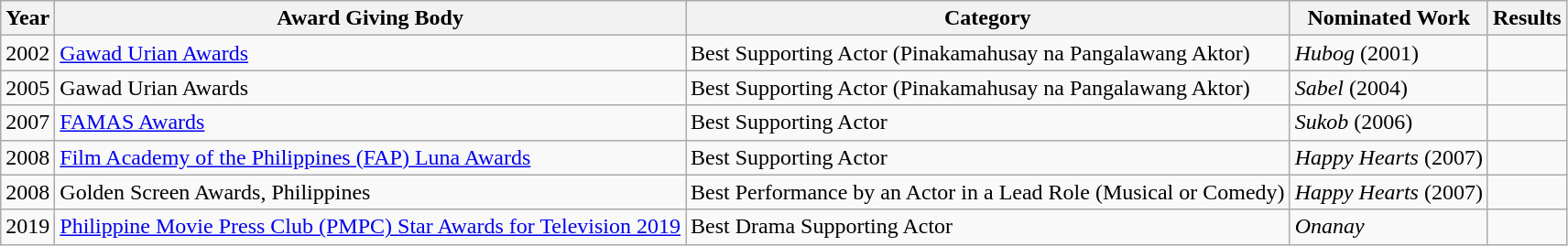<table class="wikitable">
<tr>
<th>Year</th>
<th>Award Giving Body</th>
<th>Category</th>
<th>Nominated Work</th>
<th>Results</th>
</tr>
<tr>
<td>2002</td>
<td><a href='#'>Gawad Urian Awards</a></td>
<td>Best Supporting Actor (Pinakamahusay na Pangalawang Aktor)</td>
<td><em>Hubog</em> (2001)</td>
<td></td>
</tr>
<tr>
<td>2005</td>
<td>Gawad Urian Awards</td>
<td>Best Supporting Actor (Pinakamahusay na Pangalawang Aktor)</td>
<td><em>Sabel</em> (2004)</td>
<td></td>
</tr>
<tr>
<td>2007</td>
<td><a href='#'>FAMAS Awards</a></td>
<td>Best Supporting Actor</td>
<td><em>Sukob</em> (2006)</td>
<td></td>
</tr>
<tr>
<td>2008</td>
<td><a href='#'>Film Academy of the Philippines (FAP) Luna Awards</a></td>
<td>Best Supporting Actor</td>
<td><em>Happy Hearts</em> (2007)</td>
<td></td>
</tr>
<tr>
<td>2008</td>
<td>Golden Screen Awards, Philippines</td>
<td>Best Performance by an Actor in a Lead Role (Musical or Comedy)</td>
<td><em>Happy Hearts</em> (2007)</td>
<td></td>
</tr>
<tr>
<td>2019</td>
<td><a href='#'>Philippine Movie Press Club (PMPC) Star Awards for Television 2019</a></td>
<td>Best Drama Supporting Actor</td>
<td><em>Onanay</em></td>
<td></td>
</tr>
</table>
